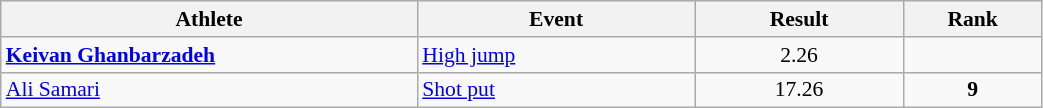<table class="wikitable" width="55%" style="text-align:center; font-size:90%">
<tr>
<th width="30%">Athlete</th>
<th width="20%">Event</th>
<th width="15%">Result</th>
<th width="10%">Rank</th>
</tr>
<tr>
<td align="left"><strong><a href='#'>Keivan Ghanbarzadeh</a></strong></td>
<td align="left"><a href='#'>High jump</a></td>
<td>2.26</td>
<td></td>
</tr>
<tr>
<td align="left"><a href='#'>Ali Samari</a></td>
<td align="left"><a href='#'>Shot put</a></td>
<td>17.26</td>
<td><strong>9</strong></td>
</tr>
</table>
